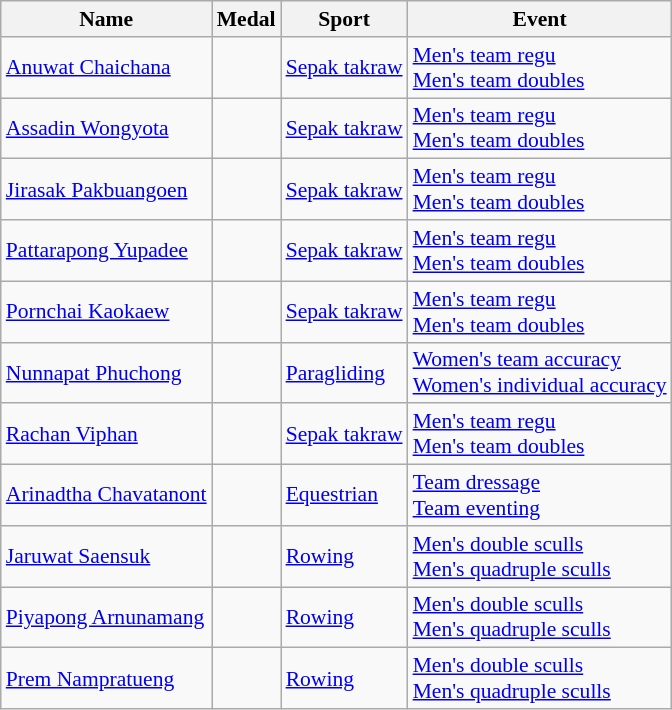<table class="wikitable sortable" style="font-size:90%">
<tr>
<th>Name</th>
<th>Medal</th>
<th>Sport</th>
<th>Event</th>
</tr>
<tr>
<td><a href='#'>Anuwat Chaichana</a></td>
<td><br></td>
<td><a href='#'>Sepak takraw</a></td>
<td><a href='#'>Men's team regu</a><br><a href='#'>Men's team doubles</a></td>
</tr>
<tr>
<td><a href='#'>Assadin Wongyota</a></td>
<td><br></td>
<td><a href='#'>Sepak takraw</a></td>
<td><a href='#'>Men's team regu</a><br><a href='#'>Men's team doubles</a></td>
</tr>
<tr>
<td><a href='#'>Jirasak Pakbuangoen</a></td>
<td><br></td>
<td><a href='#'>Sepak takraw</a></td>
<td><a href='#'>Men's team regu</a><br><a href='#'>Men's team doubles</a></td>
</tr>
<tr>
<td><a href='#'>Pattarapong Yupadee</a></td>
<td><br></td>
<td><a href='#'>Sepak takraw</a></td>
<td><a href='#'>Men's team regu</a><br><a href='#'>Men's team doubles</a></td>
</tr>
<tr>
<td><a href='#'>Pornchai Kaokaew</a></td>
<td><br></td>
<td><a href='#'>Sepak takraw</a></td>
<td><a href='#'>Men's team regu</a><br><a href='#'>Men's team doubles</a></td>
</tr>
<tr>
<td><a href='#'>Nunnapat Phuchong</a></td>
<td><br></td>
<td><a href='#'>Paragliding</a></td>
<td><a href='#'>Women's team accuracy</a><br><a href='#'>Women's individual accuracy</a></td>
</tr>
<tr>
<td><a href='#'>Rachan Viphan</a></td>
<td><br></td>
<td><a href='#'>Sepak takraw</a></td>
<td><a href='#'>Men's team regu</a><br><a href='#'>Men's team doubles</a></td>
</tr>
<tr>
<td><a href='#'>Arinadtha Chavatanont</a></td>
<td><br></td>
<td><a href='#'>Equestrian</a></td>
<td><a href='#'>Team dressage</a><br><a href='#'>Team eventing</a></td>
</tr>
<tr>
<td><a href='#'>Jaruwat Saensuk</a></td>
<td><br></td>
<td><a href='#'>Rowing</a></td>
<td><a href='#'>Men's double sculls</a><br><a href='#'>Men's quadruple sculls</a></td>
</tr>
<tr>
<td><a href='#'>Piyapong Arnunamang</a></td>
<td><br></td>
<td><a href='#'>Rowing</a></td>
<td><a href='#'>Men's double sculls</a><br><a href='#'>Men's quadruple sculls</a></td>
</tr>
<tr>
<td><a href='#'>Prem Nampratueng</a></td>
<td><br></td>
<td><a href='#'>Rowing</a></td>
<td><a href='#'>Men's double sculls</a><br><a href='#'>Men's quadruple sculls</a></td>
</tr>
</table>
